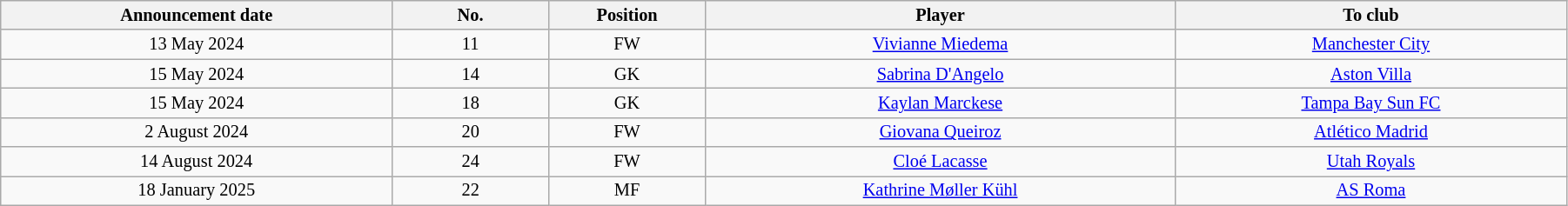<table class="wikitable sortable" style="width:95%; text-align:center; font-size:85%; text-align:centre;">
<tr>
<th width="25%">Announcement date</th>
<th width="10%">No.</th>
<th width="10%">Position</th>
<th>Player</th>
<th width="25%">To club</th>
</tr>
<tr>
<td>13 May 2024</td>
<td>11</td>
<td>FW</td>
<td> <a href='#'>Vivianne Miedema</a></td>
<td> <a href='#'>Manchester City</a></td>
</tr>
<tr>
<td>15 May 2024</td>
<td>14</td>
<td>GK</td>
<td> <a href='#'>Sabrina D'Angelo</a></td>
<td> <a href='#'>Aston Villa</a></td>
</tr>
<tr>
<td>15 May 2024</td>
<td>18</td>
<td>GK</td>
<td> <a href='#'>Kaylan Marckese</a></td>
<td> <a href='#'>Tampa Bay Sun FC</a></td>
</tr>
<tr>
<td>2 August 2024</td>
<td>20</td>
<td>FW</td>
<td> <a href='#'>Giovana Queiroz</a></td>
<td> <a href='#'>Atlético Madrid</a></td>
</tr>
<tr>
<td>14 August 2024</td>
<td>24</td>
<td>FW</td>
<td> <a href='#'>Cloé Lacasse</a></td>
<td> <a href='#'>Utah Royals</a></td>
</tr>
<tr>
<td>18 January 2025</td>
<td>22</td>
<td>MF</td>
<td> <a href='#'>Kathrine Møller Kühl</a></td>
<td> <a href='#'>AS Roma</a></td>
</tr>
</table>
